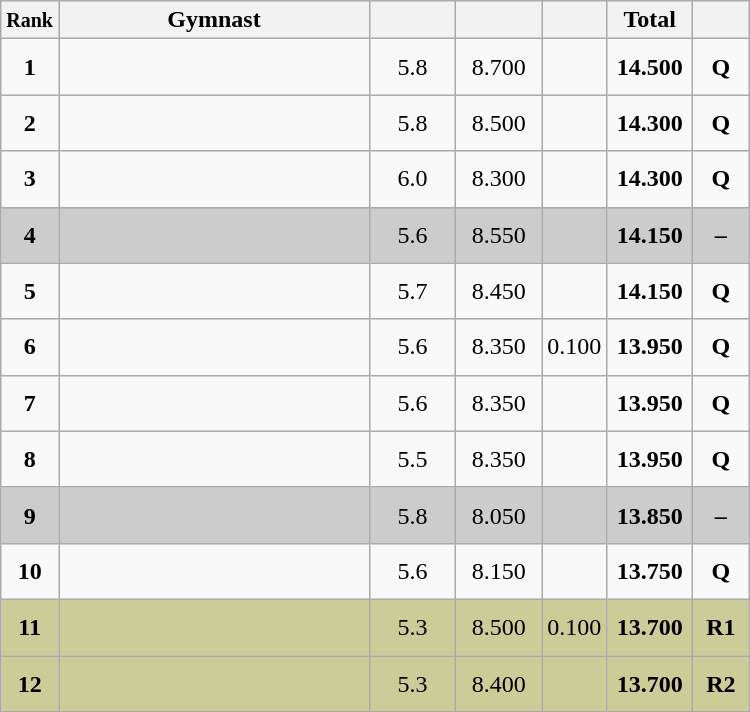<table style="text-align:center;" class="wikitable sortable">
<tr>
<th scope="col" style="width:15px;"><small>Rank</small></th>
<th scope="col" style="width:200px;">Gymnast</th>
<th scope="col" style="width:50px;"><small></small></th>
<th scope="col" style="width:50px;"><small></small></th>
<th scope="col" style="width:20px;"><small></small></th>
<th scope="col" style="width:50px;">Total</th>
<th scope="col" style="width:30px;"><small></small></th>
</tr>
<tr>
<td scope="row" style="text-align:center"><strong>1</strong></td>
<td style="height:30px; text-align:left;"></td>
<td>5.8</td>
<td>8.700</td>
<td></td>
<td><strong>14.500</strong></td>
<td><strong>Q</strong></td>
</tr>
<tr>
<td scope="row" style="text-align:center"><strong>2</strong></td>
<td style="height:30px; text-align:left;"></td>
<td>5.8</td>
<td>8.500</td>
<td></td>
<td><strong>14.300</strong></td>
<td><strong>Q</strong></td>
</tr>
<tr>
<td scope="row" style="text-align:center"><strong>3</strong></td>
<td style="height:30px; text-align:left;"></td>
<td>6.0</td>
<td>8.300</td>
<td></td>
<td><strong>14.300</strong></td>
<td><strong>Q</strong></td>
</tr>
<tr style="background:#cccccc;">
<td scope="row" style="text-align:center"><strong>4</strong></td>
<td style="height:30px; text-align:left;"></td>
<td>5.6</td>
<td>8.550</td>
<td></td>
<td><strong>14.150</strong></td>
<td><strong>–</strong></td>
</tr>
<tr>
<td scope="row" style="text-align:center"><strong>5</strong></td>
<td style="height:30px; text-align:left;"></td>
<td>5.7</td>
<td>8.450</td>
<td></td>
<td><strong>14.150</strong></td>
<td><strong>Q</strong></td>
</tr>
<tr>
<td scope="row" style="text-align:center"><strong>6</strong></td>
<td style="height:30px; text-align:left;"></td>
<td>5.6</td>
<td>8.350</td>
<td>0.100</td>
<td><strong>13.950</strong></td>
<td><strong>Q</strong></td>
</tr>
<tr>
<td scope="row" style="text-align:center"><strong>7</strong></td>
<td style="height:30px; text-align:left;"></td>
<td>5.6</td>
<td>8.350</td>
<td></td>
<td><strong>13.950</strong></td>
<td><strong>Q</strong></td>
</tr>
<tr>
<td scope="row" style="text-align:center"><strong>8</strong></td>
<td style="height:30px; text-align:left;"></td>
<td>5.5</td>
<td>8.350</td>
<td></td>
<td><strong>13.950</strong></td>
<td><strong>Q</strong></td>
</tr>
<tr style="background:#cccccc;">
<td scope="row" style="text-align:center"><strong>9</strong></td>
<td style="height:30px; text-align:left;"></td>
<td>5.8</td>
<td>8.050</td>
<td></td>
<td><strong>13.850</strong></td>
<td><strong>–</strong></td>
</tr>
<tr>
<td scope="row" style="text-align:center"><strong>10</strong></td>
<td style="height:30px; text-align:left;"></td>
<td>5.6</td>
<td>8.150</td>
<td></td>
<td><strong>13.750</strong></td>
<td><strong>Q</strong></td>
</tr>
<tr style="background:#cccc99;">
<td scope="row" style="text-align:center"><strong>11</strong></td>
<td style="height:30px; text-align:left;"></td>
<td>5.3</td>
<td>8.500</td>
<td>0.100</td>
<td><strong>13.700</strong></td>
<td><strong>R1</strong></td>
</tr>
<tr style="background:#cccc99;">
<td scope="row" style="text-align:center"><strong>12</strong></td>
<td style="height:30px; text-align:left;"></td>
<td>5.3</td>
<td>8.400</td>
<td></td>
<td><strong>13.700</strong></td>
<td><strong>R2</strong></td>
</tr>
</table>
